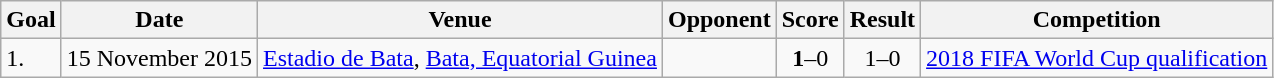<table class="wikitable plainrowheaders sortable">
<tr>
<th>Goal</th>
<th>Date</th>
<th>Venue</th>
<th>Opponent</th>
<th>Score</th>
<th>Result</th>
<th>Competition</th>
</tr>
<tr>
<td>1.</td>
<td>15 November 2015</td>
<td><a href='#'>Estadio de Bata</a>, <a href='#'>Bata, Equatorial Guinea</a></td>
<td></td>
<td align=center><strong>1</strong>–0</td>
<td align=center>1–0</td>
<td><a href='#'>2018 FIFA World Cup qualification</a></td>
</tr>
</table>
